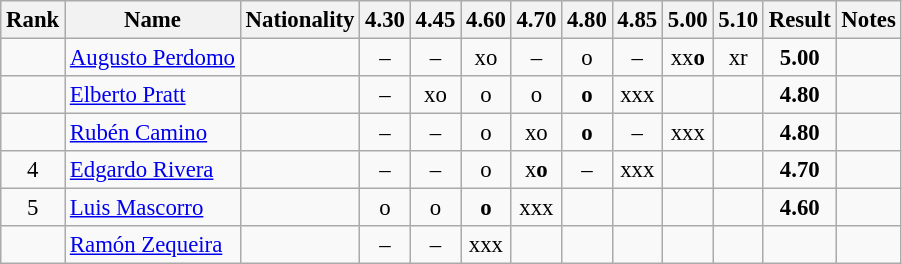<table class="wikitable sortable" style="text-align:center;font-size:95%">
<tr>
<th>Rank</th>
<th>Name</th>
<th>Nationality</th>
<th>4.30</th>
<th>4.45</th>
<th>4.60</th>
<th>4.70</th>
<th>4.80</th>
<th>4.85</th>
<th>5.00</th>
<th>5.10</th>
<th>Result</th>
<th>Notes</th>
</tr>
<tr>
<td></td>
<td align=left><a href='#'>Augusto Perdomo</a></td>
<td align=left></td>
<td>–</td>
<td>–</td>
<td>xo</td>
<td>–</td>
<td>o</td>
<td>–</td>
<td>xx<strong>o</strong></td>
<td>xr</td>
<td><strong>5.00</strong></td>
<td></td>
</tr>
<tr>
<td></td>
<td align=left><a href='#'>Elberto Pratt</a></td>
<td align=left></td>
<td>–</td>
<td>xo</td>
<td>o</td>
<td>o</td>
<td><strong>o</strong></td>
<td>xxx</td>
<td></td>
<td></td>
<td><strong>4.80</strong></td>
<td></td>
</tr>
<tr>
<td></td>
<td align=left><a href='#'>Rubén Camino</a></td>
<td align=left></td>
<td>–</td>
<td>–</td>
<td>o</td>
<td>xo</td>
<td><strong>o</strong></td>
<td>–</td>
<td>xxx</td>
<td></td>
<td><strong>4.80</strong></td>
<td></td>
</tr>
<tr>
<td>4</td>
<td align=left><a href='#'>Edgardo Rivera</a></td>
<td align=left></td>
<td>–</td>
<td>–</td>
<td>o</td>
<td>x<strong>o</strong></td>
<td>–</td>
<td>xxx</td>
<td></td>
<td></td>
<td><strong>4.70</strong></td>
<td></td>
</tr>
<tr>
<td>5</td>
<td align=left><a href='#'>Luis Mascorro</a></td>
<td align=left></td>
<td>o</td>
<td>o</td>
<td><strong>o</strong></td>
<td>xxx</td>
<td></td>
<td></td>
<td></td>
<td></td>
<td><strong>4.60</strong></td>
<td></td>
</tr>
<tr>
<td></td>
<td align=left><a href='#'>Ramón Zequeira</a></td>
<td align=left></td>
<td>–</td>
<td>–</td>
<td>xxx</td>
<td></td>
<td></td>
<td></td>
<td></td>
<td></td>
<td></td>
<td></td>
</tr>
</table>
